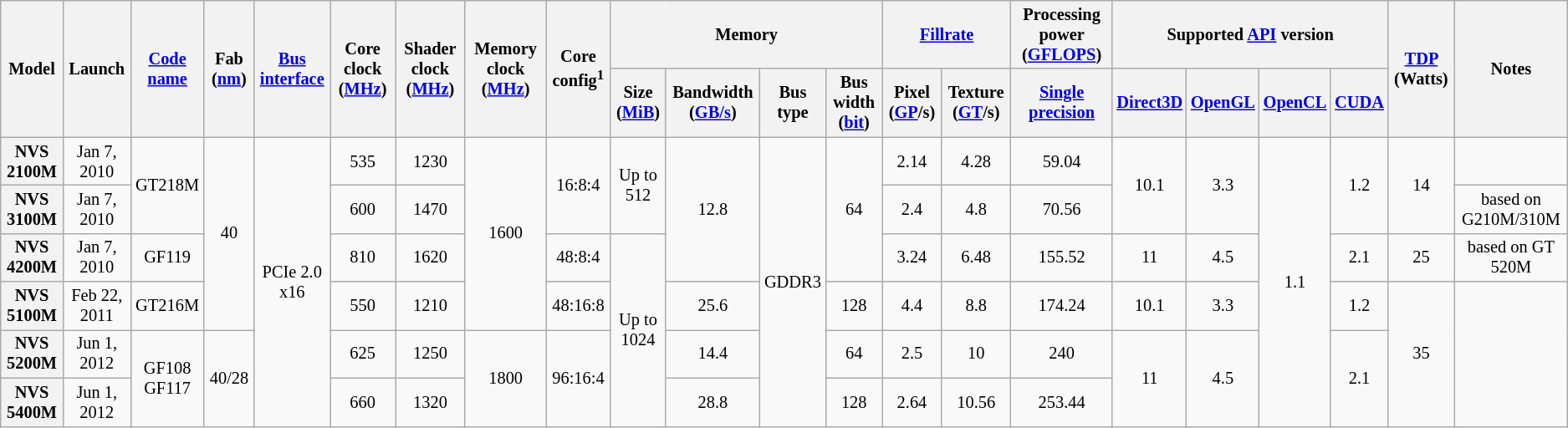<table class="mw-datatable wikitable sortable sort-under" style="font-size:85%; text-align:center;">
<tr>
<th rowspan=2>Model</th>
<th rowspan="2">Launch</th>
<th rowspan=2><a href='#'>Code name</a></th>
<th rowspan=2>Fab (<a href='#'>nm</a>)</th>
<th rowspan=2><a href='#'>Bus</a> <a href='#'>interface</a></th>
<th rowspan=2>Core clock (<a href='#'>MHz</a>)</th>
<th rowspan=2>Shader clock (<a href='#'>MHz</a>)</th>
<th rowspan=2>Memory clock (<a href='#'>MHz</a>)</th>
<th rowspan="2">Core config<sup>1</sup></th>
<th colspan=4>Memory</th>
<th colspan="2"><a href='#'>Fillrate</a></th>
<th>Processing power (<a href='#'>GFLOPS</a>)</th>
<th colspan="4">Supported <a href='#'>API</a> version</th>
<th rowspan=2><a href='#'>TDP</a> (Watts)</th>
<th rowspan=2>Notes</th>
</tr>
<tr>
<th>Size (<a href='#'>MiB</a>)</th>
<th>Bandwidth (<a href='#'>GB/s</a>)</th>
<th>Bus type</th>
<th>Bus width (<a href='#'>bit</a>)</th>
<th>Pixel (<a href='#'>GP</a>/s)</th>
<th>Texture (<a href='#'>GT</a>/s)</th>
<th><a href='#'>Single precision</a></th>
<th><a href='#'>Direct3D</a></th>
<th><a href='#'>OpenGL</a></th>
<th><a href='#'>OpenCL</a></th>
<th><a href='#'>CUDA</a></th>
</tr>
<tr>
<th>NVS 2100M</th>
<td>Jan 7, 2010</td>
<td rowspan="2">GT218M</td>
<td rowspan="4">40</td>
<td rowspan="6">PCIe 2.0 x16</td>
<td>535</td>
<td>1230</td>
<td rowspan="4">1600</td>
<td rowspan="2">16:8:4</td>
<td rowspan="2">Up to 512</td>
<td rowspan="3">12.8</td>
<td rowspan="6">GDDR3</td>
<td rowspan="3">64</td>
<td>2.14</td>
<td>4.28</td>
<td>59.04</td>
<td rowspan="2">10.1</td>
<td rowspan="2">3.3</td>
<td rowspan="6">1.1</td>
<td rowspan="2">1.2</td>
<td rowspan="2">14</td>
<td></td>
</tr>
<tr>
<th>NVS 3100M</th>
<td>Jan 7, 2010</td>
<td>600</td>
<td>1470</td>
<td>2.4</td>
<td>4.8</td>
<td>70.56</td>
<td>based on G210M/310M</td>
</tr>
<tr>
<th>NVS 4200M</th>
<td>Jan 7, 2010</td>
<td>GF119</td>
<td>810</td>
<td>1620</td>
<td>48:8:4</td>
<td rowspan="4">Up to 1024</td>
<td>3.24</td>
<td>6.48</td>
<td>155.52</td>
<td>11</td>
<td>4.5</td>
<td>2.1</td>
<td>25</td>
<td>based on GT 520M</td>
</tr>
<tr>
<th>NVS 5100M</th>
<td>Feb 22, 2011</td>
<td>GT216M</td>
<td>550</td>
<td>1210</td>
<td>48:16:8</td>
<td>25.6</td>
<td>128</td>
<td>4.4</td>
<td>8.8</td>
<td>174.24</td>
<td>10.1</td>
<td>3.3</td>
<td>1.2</td>
<td rowspan="3">35</td>
<td rowspan="3"></td>
</tr>
<tr>
<th>NVS 5200M</th>
<td>Jun 1, 2012</td>
<td rowspan="2">GF108<br>GF117</td>
<td rowspan="2">40/28</td>
<td>625</td>
<td>1250</td>
<td rowspan="2">1800</td>
<td rowspan="2">96:16:4</td>
<td>14.4</td>
<td>64</td>
<td>2.5</td>
<td>10</td>
<td>240</td>
<td rowspan="2">11</td>
<td rowspan="2">4.5</td>
<td rowspan="2">2.1</td>
</tr>
<tr>
<th>NVS 5400M</th>
<td>Jun 1, 2012</td>
<td>660</td>
<td>1320</td>
<td>28.8</td>
<td>128</td>
<td>2.64</td>
<td>10.56</td>
<td>253.44</td>
</tr>
</table>
